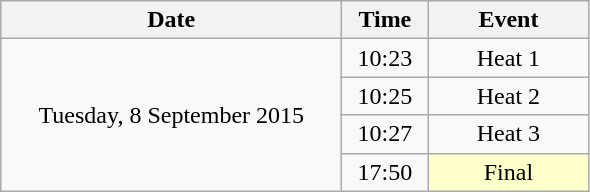<table class = "wikitable" style="text-align:center;">
<tr>
<th width=220>Date</th>
<th width=50>Time</th>
<th width=100>Event</th>
</tr>
<tr>
<td rowspan=4>Tuesday, 8 September 2015</td>
<td>10:23</td>
<td>Heat 1</td>
</tr>
<tr>
<td>10:25</td>
<td>Heat 2</td>
</tr>
<tr>
<td>10:27</td>
<td>Heat 3</td>
</tr>
<tr>
<td>17:50</td>
<td bgcolor=ffffcc>Final</td>
</tr>
</table>
